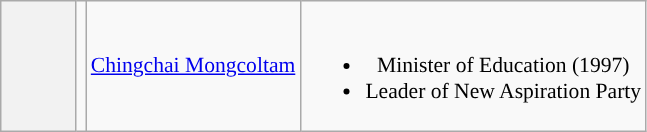<table class="wikitable" style="font-size:90%; text-align:center;">
<tr>
<th style="width:3em; font-size:; background:"></th>
<td></td>
<td><a href='#'>Chingchai Mongcoltam</a></td>
<td><br><ul><li>Minister of Education (1997)</li><li>Leader of New Aspiration Party</li></ul></td>
</tr>
</table>
